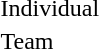<table>
<tr>
<td>Individual</td>
<td></td>
<td></td>
<td></td>
</tr>
<tr>
<td>Team</td>
<td></td>
<td></td>
<td></td>
</tr>
</table>
